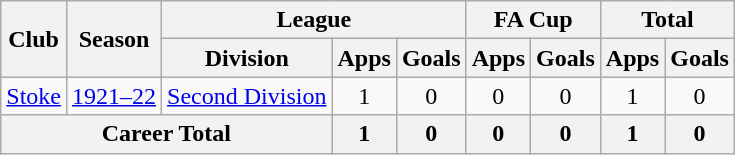<table class="wikitable" style="text-align: center;">
<tr>
<th rowspan="2">Club</th>
<th rowspan="2">Season</th>
<th colspan="3">League</th>
<th colspan="2">FA Cup</th>
<th colspan="2">Total</th>
</tr>
<tr>
<th>Division</th>
<th>Apps</th>
<th>Goals</th>
<th>Apps</th>
<th>Goals</th>
<th>Apps</th>
<th>Goals</th>
</tr>
<tr>
<td><a href='#'>Stoke</a></td>
<td><a href='#'>1921–22</a></td>
<td><a href='#'>Second Division</a></td>
<td>1</td>
<td>0</td>
<td>0</td>
<td>0</td>
<td>1</td>
<td>0</td>
</tr>
<tr>
<th colspan="3">Career Total</th>
<th>1</th>
<th>0</th>
<th>0</th>
<th>0</th>
<th>1</th>
<th>0</th>
</tr>
</table>
